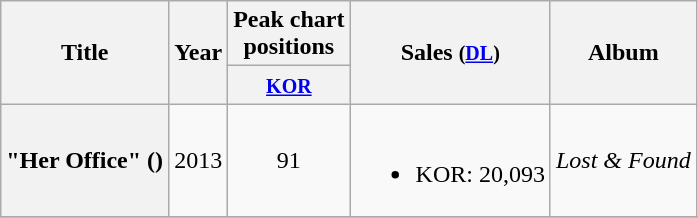<table class="wikitable plainrowheaders" style="text-align:center;">
<tr>
<th scope="col" rowspan="2">Title</th>
<th scope="col" rowspan="2">Year</th>
<th scope="col" colspan="1">Peak chart <br> positions</th>
<th scope="col" rowspan="2">Sales <small>(<a href='#'>DL</a>)</small></th>
<th scope="col" rowspan="2">Album</th>
</tr>
<tr>
<th><small><a href='#'>KOR</a></small><br></th>
</tr>
<tr>
<th scope="row">"Her Office" ()<br></th>
<td>2013</td>
<td>91</td>
<td><br><ul><li>KOR: 20,093</li></ul></td>
<td><em>Lost & Found</em></td>
</tr>
<tr>
</tr>
</table>
